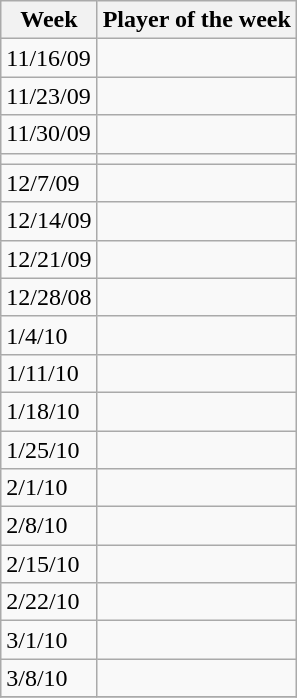<table class="wikitable" border="1">
<tr>
<th>Week</th>
<th>Player of the week</th>
</tr>
<tr>
<td>11/16/09</td>
<td></td>
</tr>
<tr>
<td>11/23/09</td>
<td></td>
</tr>
<tr>
<td>11/30/09</td>
<td></td>
</tr>
<tr>
<td></td>
</tr>
<tr>
<td>12/7/09</td>
<td></td>
</tr>
<tr>
<td>12/14/09</td>
<td></td>
</tr>
<tr>
<td>12/21/09</td>
<td></td>
</tr>
<tr>
<td>12/28/08</td>
<td></td>
</tr>
<tr>
<td>1/4/10</td>
<td></td>
</tr>
<tr>
<td>1/11/10</td>
<td></td>
</tr>
<tr>
<td>1/18/10</td>
<td></td>
</tr>
<tr>
<td>1/25/10</td>
<td></td>
</tr>
<tr>
<td>2/1/10</td>
<td></td>
</tr>
<tr>
<td>2/8/10</td>
<td></td>
</tr>
<tr>
<td>2/15/10</td>
<td></td>
</tr>
<tr>
<td>2/22/10</td>
<td></td>
</tr>
<tr>
<td>3/1/10</td>
<td></td>
</tr>
<tr>
<td>3/8/10</td>
<td></td>
</tr>
<tr>
</tr>
</table>
